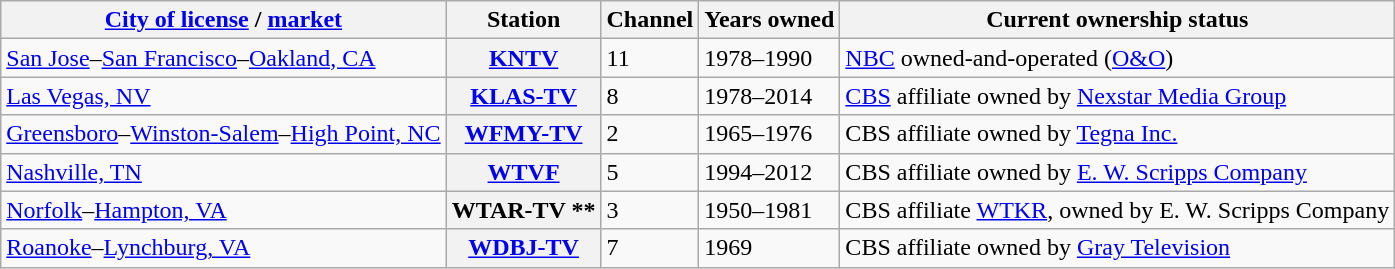<table class="wikitable">
<tr>
<th><a href='#'>City of license</a> / <a href='#'>market</a></th>
<th>Station</th>
<th>Channel</th>
<th>Years owned</th>
<th>Current ownership status</th>
</tr>
<tr>
<td><a href='#'>San Jose</a>–<a href='#'>San Francisco</a>–<a href='#'>Oakland, CA</a></td>
<th><a href='#'>KNTV</a></th>
<td>11</td>
<td>1978–1990</td>
<td><a href='#'>NBC</a> owned-and-operated (<a href='#'>O&O</a>)</td>
</tr>
<tr>
<td><a href='#'>Las Vegas, NV</a></td>
<th><a href='#'>KLAS-TV</a></th>
<td>8</td>
<td>1978–2014</td>
<td><a href='#'>CBS</a> affiliate owned by <a href='#'>Nexstar Media Group</a></td>
</tr>
<tr>
<td><a href='#'>Greensboro</a>–<a href='#'>Winston-Salem</a>–<a href='#'>High Point, NC</a></td>
<th><a href='#'>WFMY-TV</a></th>
<td>2</td>
<td>1965–1976</td>
<td>CBS affiliate owned by <a href='#'>Tegna Inc.</a></td>
</tr>
<tr>
<td><a href='#'>Nashville, TN</a></td>
<th><a href='#'>WTVF</a></th>
<td>5</td>
<td>1994–2012</td>
<td>CBS affiliate owned by <a href='#'>E. W. Scripps Company</a></td>
</tr>
<tr>
<td><a href='#'>Norfolk</a>–<a href='#'>Hampton, VA</a></td>
<th>WTAR-TV **</th>
<td>3</td>
<td>1950–1981</td>
<td>CBS affiliate <a href='#'>WTKR</a>, owned by E. W. Scripps Company</td>
</tr>
<tr>
<td><a href='#'>Roanoke</a>–<a href='#'>Lynchburg, VA</a></td>
<th><a href='#'>WDBJ-TV</a></th>
<td>7</td>
<td>1969</td>
<td>CBS affiliate owned by <a href='#'>Gray Television</a></td>
</tr>
</table>
